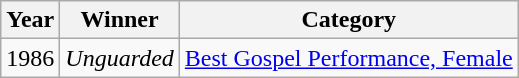<table class="wikitable">
<tr>
<th>Year</th>
<th>Winner</th>
<th>Category</th>
</tr>
<tr>
<td>1986</td>
<td><em>Unguarded</em></td>
<td><a href='#'>Best Gospel Performance, Female</a></td>
</tr>
</table>
